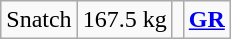<table class = "wikitable" style="text-align:center;">
<tr>
<td>Snatch</td>
<td>167.5 kg</td>
<td align=left></td>
<td><strong><a href='#'>GR</a></strong></td>
</tr>
</table>
